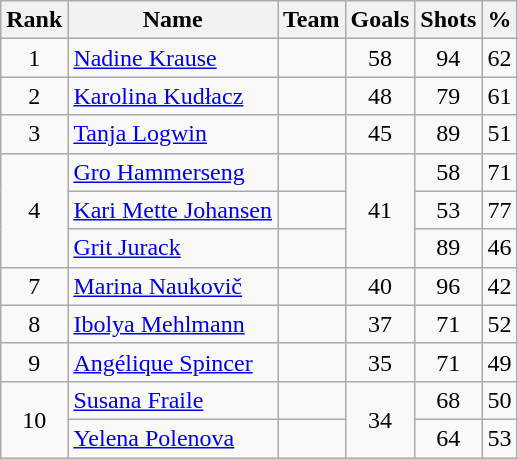<table class="wikitable sortable" style="text-align: center;">
<tr>
<th>Rank</th>
<th>Name</th>
<th>Team</th>
<th>Goals</th>
<th>Shots</th>
<th>%</th>
</tr>
<tr>
<td>1</td>
<td align=left><a href='#'>Nadine Krause</a></td>
<td align=left></td>
<td>58</td>
<td>94</td>
<td>62</td>
</tr>
<tr>
<td>2</td>
<td align=left><a href='#'>Karolina Kudłacz</a></td>
<td align=left></td>
<td>48</td>
<td>79</td>
<td>61</td>
</tr>
<tr>
<td>3</td>
<td align=left><a href='#'>Tanja Logwin</a></td>
<td align=left></td>
<td>45</td>
<td>89</td>
<td>51</td>
</tr>
<tr>
<td rowspan="3">4</td>
<td align=left><a href='#'>Gro Hammerseng</a></td>
<td align=left></td>
<td rowspan="3">41</td>
<td>58</td>
<td>71</td>
</tr>
<tr>
<td align=left><a href='#'>Kari Mette Johansen</a></td>
<td align=left></td>
<td>53</td>
<td>77</td>
</tr>
<tr>
<td align=left><a href='#'>Grit Jurack</a></td>
<td align=left></td>
<td>89</td>
<td>46</td>
</tr>
<tr>
<td>7</td>
<td align=left><a href='#'>Marina Naukovič</a></td>
<td align=left></td>
<td>40</td>
<td>96</td>
<td>42</td>
</tr>
<tr>
<td>8</td>
<td align=left><a href='#'>Ibolya Mehlmann</a></td>
<td align=left></td>
<td>37</td>
<td>71</td>
<td>52</td>
</tr>
<tr>
<td>9</td>
<td align=left><a href='#'>Angélique Spincer</a></td>
<td align=left></td>
<td>35</td>
<td>71</td>
<td>49</td>
</tr>
<tr>
<td rowspan=2>10</td>
<td align=left><a href='#'>Susana Fraile</a></td>
<td align=left></td>
<td rowspan=2>34</td>
<td>68</td>
<td>50</td>
</tr>
<tr>
<td align=left><a href='#'>Yelena Polenova</a></td>
<td align=left></td>
<td>64</td>
<td>53</td>
</tr>
</table>
